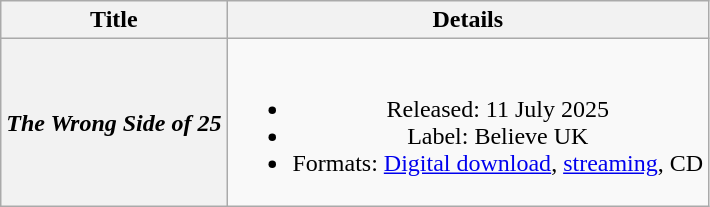<table class="wikitable plainrowheaders" style="text-align:center;">
<tr>
<th scope="col">Title</th>
<th scope="col">Details</th>
</tr>
<tr>
<th scope="row"><em>The Wrong Side of 25</em></th>
<td><br><ul><li>Released: 11 July 2025</li><li>Label: Believe UK</li><li>Formats: <a href='#'>Digital download</a>, <a href='#'>streaming</a>, CD</li></ul></td>
</tr>
</table>
